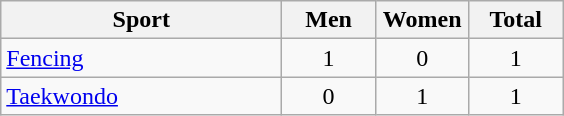<table class="wikitable sortable" style="text-align:center;">
<tr>
<th width="180">Sport</th>
<th width="55">Men</th>
<th width="55">Women</th>
<th width="55">Total</th>
</tr>
<tr>
<td align="left"><a href='#'>Fencing</a></td>
<td>1</td>
<td>0</td>
<td>1</td>
</tr>
<tr>
<td align="left"><a href='#'>Taekwondo</a></td>
<td>0</td>
<td>1</td>
<td>1</td>
</tr>
</table>
